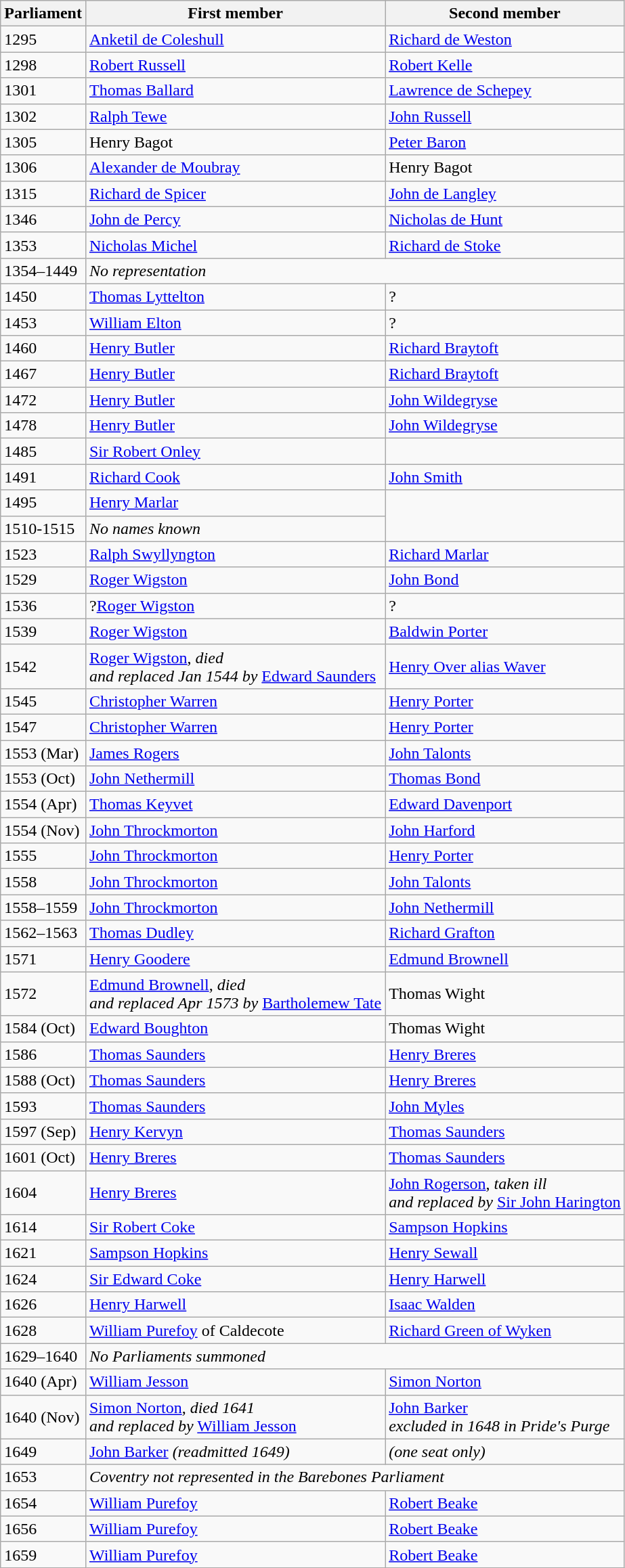<table class="wikitable">
<tr>
<th>Parliament</th>
<th>First member</th>
<th>Second member</th>
</tr>
<tr>
<td>1295</td>
<td><a href='#'>Anketil de Coleshull</a></td>
<td><a href='#'>Richard de Weston</a></td>
</tr>
<tr>
<td>1298</td>
<td><a href='#'>Robert Russell</a></td>
<td><a href='#'>Robert Kelle</a></td>
</tr>
<tr>
<td>1301</td>
<td><a href='#'>Thomas Ballard</a></td>
<td><a href='#'>Lawrence de Schepey</a></td>
</tr>
<tr>
<td>1302</td>
<td><a href='#'>Ralph Tewe</a></td>
<td><a href='#'>John Russell</a></td>
</tr>
<tr>
<td>1305</td>
<td>Henry Bagot</td>
<td><a href='#'>Peter Baron</a></td>
</tr>
<tr>
<td>1306</td>
<td><a href='#'>Alexander de Moubray</a></td>
<td>Henry Bagot </td>
</tr>
<tr>
<td>1315</td>
<td><a href='#'>Richard de Spicer</a></td>
<td><a href='#'>John de Langley</a>  </td>
</tr>
<tr>
<td>1346</td>
<td><a href='#'>John de Percy</a></td>
<td><a href='#'>Nicholas de Hunt</a></td>
</tr>
<tr>
<td>1353</td>
<td><a href='#'>Nicholas Michel</a></td>
<td><a href='#'>Richard de Stoke</a></td>
</tr>
<tr>
<td>1354–1449</td>
<td colspan = "2"><em>No representation</em></td>
</tr>
<tr>
<td>1450</td>
<td><a href='#'>Thomas Lyttelton</a></td>
<td>?  </td>
</tr>
<tr>
<td>1453</td>
<td><a href='#'>William Elton</a></td>
<td>? </td>
</tr>
<tr>
<td>1460</td>
<td><a href='#'>Henry Butler</a></td>
<td><a href='#'>Richard Braytoft</a></td>
</tr>
<tr>
<td>1467</td>
<td><a href='#'>Henry Butler</a></td>
<td><a href='#'>Richard Braytoft</a></td>
</tr>
<tr>
<td>1472</td>
<td><a href='#'>Henry Butler</a></td>
<td><a href='#'>John Wildegryse</a></td>
</tr>
<tr>
<td>1478</td>
<td><a href='#'>Henry Butler</a></td>
<td><a href='#'>John Wildegryse</a></td>
</tr>
<tr>
<td>1485</td>
<td><a href='#'>Sir Robert Onley</a></td>
</tr>
<tr>
<td>1491</td>
<td><a href='#'>Richard Cook</a></td>
<td><a href='#'>John Smith</a></td>
</tr>
<tr>
<td>1495</td>
<td><a href='#'>Henry Marlar</a></td>
</tr>
<tr>
<td>1510-1515</td>
<td><em>No names known</em> </td>
</tr>
<tr>
<td>1523</td>
<td><a href='#'>Ralph Swyllyngton</a></td>
<td><a href='#'>Richard Marlar</a></td>
</tr>
<tr>
<td>1529</td>
<td><a href='#'>Roger Wigston</a></td>
<td><a href='#'>John Bond</a></td>
</tr>
<tr>
<td>1536</td>
<td>?<a href='#'>Roger Wigston</a></td>
<td>?  </td>
</tr>
<tr>
<td>1539</td>
<td><a href='#'>Roger Wigston</a></td>
<td><a href='#'>Baldwin Porter</a></td>
</tr>
<tr>
<td>1542</td>
<td><a href='#'>Roger Wigston</a>, <em>died <br> and replaced Jan 1544 by</em> <a href='#'>Edward Saunders</a></td>
<td><a href='#'>Henry Over alias Waver</a></td>
</tr>
<tr>
<td>1545</td>
<td><a href='#'>Christopher Warren</a></td>
<td><a href='#'>Henry Porter</a></td>
</tr>
<tr>
<td>1547</td>
<td><a href='#'>Christopher Warren</a></td>
<td><a href='#'>Henry Porter</a></td>
</tr>
<tr>
<td>1553 (Mar)</td>
<td><a href='#'>James Rogers</a></td>
<td><a href='#'>John Talonts</a></td>
</tr>
<tr>
<td>1553 (Oct)</td>
<td><a href='#'>John Nethermill</a></td>
<td><a href='#'>Thomas Bond</a></td>
</tr>
<tr>
<td>1554 (Apr)</td>
<td><a href='#'>Thomas Keyvet</a></td>
<td><a href='#'>Edward Davenport</a></td>
</tr>
<tr>
<td>1554 (Nov)</td>
<td><a href='#'>John Throckmorton</a></td>
<td><a href='#'>John Harford</a></td>
</tr>
<tr>
<td>1555</td>
<td><a href='#'>John Throckmorton</a></td>
<td><a href='#'>Henry Porter</a></td>
</tr>
<tr>
<td>1558</td>
<td><a href='#'>John Throckmorton</a></td>
<td><a href='#'>John Talonts</a></td>
</tr>
<tr>
<td>1558–1559</td>
<td><a href='#'>John Throckmorton</a></td>
<td><a href='#'>John Nethermill</a></td>
</tr>
<tr>
<td>1562–1563</td>
<td><a href='#'>Thomas Dudley</a></td>
<td><a href='#'>Richard Grafton</a></td>
</tr>
<tr>
<td>1571</td>
<td><a href='#'>Henry Goodere</a></td>
<td><a href='#'>Edmund Brownell</a>  </td>
</tr>
<tr>
<td>1572</td>
<td><a href='#'>Edmund Brownell</a>, <em>died <br> and replaced Apr 1573 by</em> <a href='#'>Bartholemew Tate</a></td>
<td>Thomas Wight </td>
</tr>
<tr>
<td>1584 (Oct)</td>
<td><a href='#'>Edward Boughton</a></td>
<td>Thomas Wight </td>
</tr>
<tr>
<td>1586</td>
<td><a href='#'>Thomas Saunders</a></td>
<td><a href='#'>Henry Breres</a></td>
</tr>
<tr>
<td>1588 (Oct)</td>
<td><a href='#'>Thomas Saunders</a></td>
<td><a href='#'>Henry Breres</a></td>
</tr>
<tr>
<td>1593</td>
<td><a href='#'>Thomas Saunders</a></td>
<td><a href='#'>John Myles</a></td>
</tr>
<tr>
<td>1597 (Sep)</td>
<td><a href='#'>Henry Kervyn</a></td>
<td><a href='#'>Thomas Saunders</a></td>
</tr>
<tr>
<td>1601 (Oct)</td>
<td><a href='#'>Henry Breres</a></td>
<td><a href='#'>Thomas Saunders</a></td>
</tr>
<tr>
<td>1604</td>
<td><a href='#'>Henry Breres</a></td>
<td><a href='#'>John Rogerson</a>, <em>taken ill <br> and replaced by</em> <a href='#'>Sir John Harington</a></td>
</tr>
<tr>
<td>1614</td>
<td><a href='#'>Sir Robert Coke</a></td>
<td><a href='#'>Sampson Hopkins</a></td>
</tr>
<tr>
<td>1621</td>
<td><a href='#'>Sampson Hopkins</a></td>
<td><a href='#'>Henry Sewall</a></td>
</tr>
<tr>
<td>1624</td>
<td><a href='#'>Sir Edward Coke</a></td>
<td><a href='#'>Henry Harwell</a></td>
</tr>
<tr>
<td>1626</td>
<td><a href='#'>Henry Harwell</a></td>
<td><a href='#'>Isaac Walden</a></td>
</tr>
<tr>
<td>1628</td>
<td><a href='#'>William Purefoy</a> of Caldecote</td>
<td><a href='#'>Richard Green of Wyken</a></td>
</tr>
<tr>
<td>1629–1640</td>
<td colspan = "2"><em>No Parliaments summoned</em></td>
</tr>
<tr>
<td>1640 (Apr)</td>
<td><a href='#'>William Jesson</a></td>
<td><a href='#'>Simon Norton</a></td>
</tr>
<tr>
<td>1640 (Nov)</td>
<td><a href='#'>Simon Norton</a>, <em>died 1641 <br> and replaced by</em> <a href='#'>William Jesson</a></td>
<td><a href='#'>John Barker</a> <br> <em>excluded in 1648 in Pride's Purge</em> </td>
</tr>
<tr>
<td>1649</td>
<td><a href='#'>John Barker</a> <em>(readmitted 1649)</em></td>
<td><em>(one seat only)</em></td>
</tr>
<tr>
<td>1653</td>
<td colspan = "2"><em>Coventry not represented in the Barebones Parliament</em></td>
</tr>
<tr>
<td>1654</td>
<td><a href='#'>William Purefoy</a></td>
<td><a href='#'>Robert Beake</a></td>
</tr>
<tr>
<td>1656</td>
<td><a href='#'>William Purefoy</a></td>
<td><a href='#'>Robert Beake</a></td>
</tr>
<tr>
<td>1659</td>
<td><a href='#'>William Purefoy</a></td>
<td><a href='#'>Robert Beake</a></td>
</tr>
</table>
